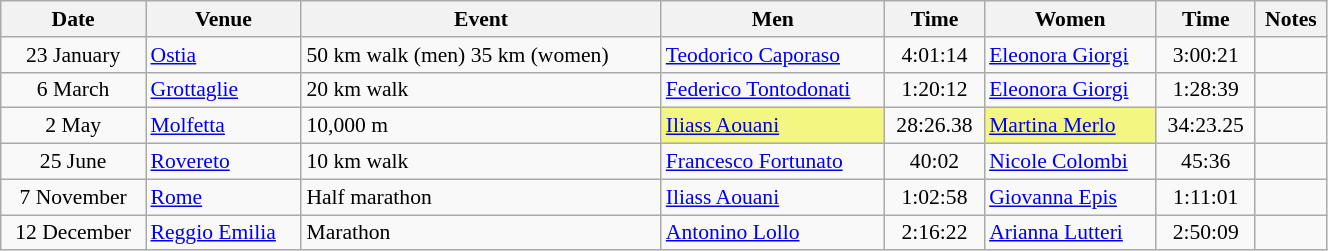<table class="wikitable" width=70% style="font-size:90%; text-align:center;">
<tr>
<th>Date</th>
<th>Venue</th>
<th>Event</th>
<th>Men</th>
<th>Time</th>
<th>Women</th>
<th>Time</th>
<th>Notes</th>
</tr>
<tr>
<td>23 January</td>
<td align=left><a href='#'>Ostia</a></td>
<td align=left>50 km walk (men) 35 km (women)</td>
<td align=left><a href='#'>Teodorico Caporaso</a></td>
<td>4:01:14</td>
<td align=left><a href='#'>Eleonora Giorgi</a></td>
<td>3:00:21</td>
<td></td>
</tr>
<tr>
<td>6 March</td>
<td align=left><a href='#'>Grottaglie</a></td>
<td align=left>20 km walk</td>
<td align=left><a href='#'>Federico Tontodonati</a></td>
<td>1:20:12</td>
<td align=left><a href='#'>Eleonora Giorgi</a></td>
<td>1:28:39</td>
<td></td>
</tr>
<tr>
<td>2 May</td>
<td align=left><a href='#'>Molfetta</a></td>
<td align=left>10,000 m</td>
<td align=left bgcolor=#F3F781><a href='#'>Iliass Aouani</a></td>
<td>28:26.38</td>
<td align=left bgcolor=#F3F781><a href='#'>Martina Merlo</a></td>
<td>34:23.25</td>
<td></td>
</tr>
<tr>
<td>25 June</td>
<td align=left><a href='#'>Rovereto</a></td>
<td align=left>10 km walk</td>
<td align=left><a href='#'>Francesco Fortunato</a></td>
<td>40:02</td>
<td align=left><a href='#'>Nicole Colombi</a></td>
<td>45:36</td>
<td></td>
</tr>
<tr>
<td>7 November</td>
<td align=left><a href='#'>Rome</a></td>
<td align=left>Half marathon</td>
<td align=left><a href='#'>Iliass Aouani</a></td>
<td>1:02:58</td>
<td align=left><a href='#'>Giovanna Epis</a></td>
<td>1:11:01</td>
<td></td>
</tr>
<tr>
<td>12 December</td>
<td align=left><a href='#'>Reggio Emilia</a></td>
<td align=left>Marathon</td>
<td align=left><a href='#'>Antonino Lollo</a></td>
<td>2:16:22</td>
<td align=left><a href='#'>Arianna Lutteri</a></td>
<td>2:50:09</td>
<td></td>
</tr>
</table>
